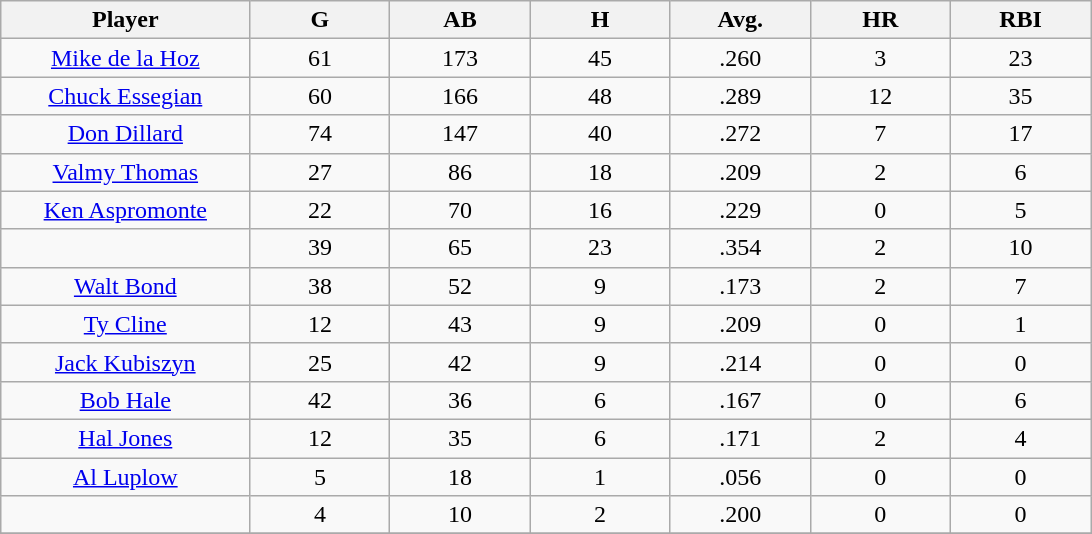<table class="wikitable sortable">
<tr>
<th bgcolor="#DDDDFF" width="16%">Player</th>
<th bgcolor="#DDDDFF" width="9%">G</th>
<th bgcolor="#DDDDFF" width="9%">AB</th>
<th bgcolor="#DDDDFF" width="9%">H</th>
<th bgcolor="#DDDDFF" width="9%">Avg.</th>
<th bgcolor="#DDDDFF" width="9%">HR</th>
<th bgcolor="#DDDDFF" width="9%">RBI</th>
</tr>
<tr align="center">
<td><a href='#'>Mike de la Hoz</a></td>
<td>61</td>
<td>173</td>
<td>45</td>
<td>.260</td>
<td>3</td>
<td>23</td>
</tr>
<tr align="center">
<td><a href='#'>Chuck Essegian</a></td>
<td>60</td>
<td>166</td>
<td>48</td>
<td>.289</td>
<td>12</td>
<td>35</td>
</tr>
<tr align="center">
<td><a href='#'>Don Dillard</a></td>
<td>74</td>
<td>147</td>
<td>40</td>
<td>.272</td>
<td>7</td>
<td>17</td>
</tr>
<tr align="center">
<td><a href='#'>Valmy Thomas</a></td>
<td>27</td>
<td>86</td>
<td>18</td>
<td>.209</td>
<td>2</td>
<td>6</td>
</tr>
<tr align="center">
<td><a href='#'>Ken Aspromonte</a></td>
<td>22</td>
<td>70</td>
<td>16</td>
<td>.229</td>
<td>0</td>
<td>5</td>
</tr>
<tr align="center">
<td></td>
<td>39</td>
<td>65</td>
<td>23</td>
<td>.354</td>
<td>2</td>
<td>10</td>
</tr>
<tr align="center">
<td><a href='#'>Walt Bond</a></td>
<td>38</td>
<td>52</td>
<td>9</td>
<td>.173</td>
<td>2</td>
<td>7</td>
</tr>
<tr align="center">
<td><a href='#'>Ty Cline</a></td>
<td>12</td>
<td>43</td>
<td>9</td>
<td>.209</td>
<td>0</td>
<td>1</td>
</tr>
<tr align="center">
<td><a href='#'>Jack Kubiszyn</a></td>
<td>25</td>
<td>42</td>
<td>9</td>
<td>.214</td>
<td>0</td>
<td>0</td>
</tr>
<tr align="center">
<td><a href='#'>Bob Hale</a></td>
<td>42</td>
<td>36</td>
<td>6</td>
<td>.167</td>
<td>0</td>
<td>6</td>
</tr>
<tr align="center">
<td><a href='#'>Hal Jones</a></td>
<td>12</td>
<td>35</td>
<td>6</td>
<td>.171</td>
<td>2</td>
<td>4</td>
</tr>
<tr align="center">
<td><a href='#'>Al Luplow</a></td>
<td>5</td>
<td>18</td>
<td>1</td>
<td>.056</td>
<td>0</td>
<td>0</td>
</tr>
<tr align="center">
<td></td>
<td>4</td>
<td>10</td>
<td>2</td>
<td>.200</td>
<td>0</td>
<td>0</td>
</tr>
<tr align="center">
</tr>
</table>
